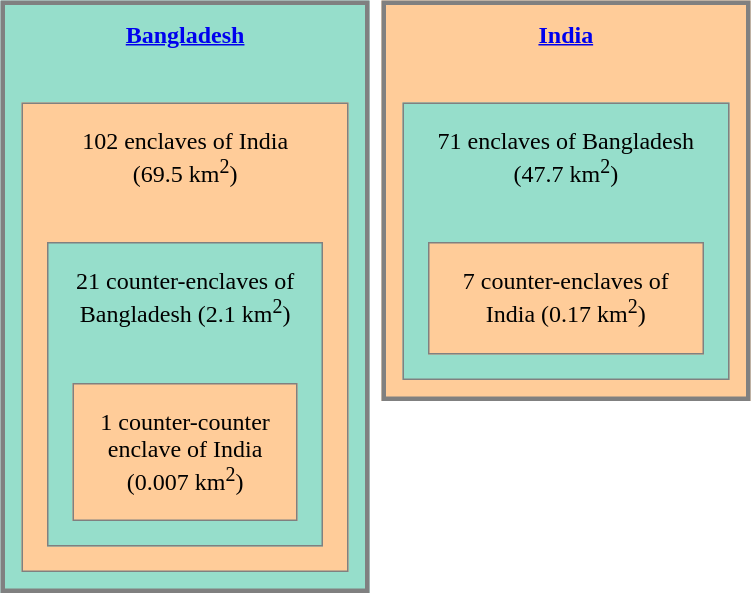<table width=40%>
<tr valign=top>
<td width=50%><br><table style="border-width: 3px; border-style: solid; text-align: center; background-color: #96decb;" cellspacing=10>
<tr>
<td><strong><a href='#'>Bangladesh</a></strong><br><br><br><table style="border-width: 1px; border-style: solid; background-color: #ffcc99;" cellspacing=15>
<tr>
<td>102 enclaves of India (69.5 km<sup>2</sup>)<br><br><br><table style="border-width: 1px; border-style: solid; background-color: #96decb;" cellspacing=15>
<tr>
<td>21 counter-enclaves of Bangladesh (2.1 km<sup>2</sup>)<br><br><br><table style="border-width: 1px; border-style: solid; background-color: #ffcc99;" cellspacing=15>
<tr>
<td>1 counter-counter enclave of India (0.007 km<sup>2</sup>)</td>
</tr>
</table>
</td>
</tr>
</table>
</td>
</tr>
</table>
</td>
</tr>
</table>
</td>
<td width=25></td>
<td width=50%><br><table style="border-width: 3px; border-style: solid; text-align: center; background-color: #ffcc99;" cellspacing=10>
<tr>
<td><strong><a href='#'>India</a></strong><br><br><br><table style="border-width: 1px; border-style: solid; background-color: #96decb;" cellspacing=15>
<tr>
<td>71 enclaves of Bangladesh (47.7 km<sup>2</sup>)<br><br><br><table style="border-width: 1px; border-style: solid; background-color: #ffcc99;" cellspacing=15>
<tr>
<td>7 counter-enclaves of India (0.17 km<sup>2</sup>)</td>
</tr>
</table>
</td>
</tr>
</table>
</td>
</tr>
</table>
</td>
</tr>
</table>
